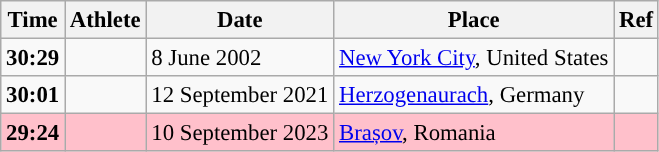<table class="wikitable" style="font-size:95%">
<tr>
<th>Time</th>
<th>Athlete</th>
<th>Date</th>
<th>Place</th>
<th>Ref</th>
</tr>
<tr>
<td align=center><strong>30:29</strong></td>
<td></td>
<td>8 June 2002</td>
<td><a href='#'>New York City</a>, United States</td>
<td></td>
</tr>
<tr>
<td align=center><strong>30:01</strong></td>
<td></td>
<td>12 September 2021</td>
<td><a href='#'>Herzogenaurach</a>, Germany</td>
<td></td>
</tr>
<tr style="background:pink">
<td align=center><strong>29:24</strong></td>
<td></td>
<td>10 September 2023</td>
<td><a href='#'>Brașov</a>, Romania</td>
<td></td>
</tr>
</table>
